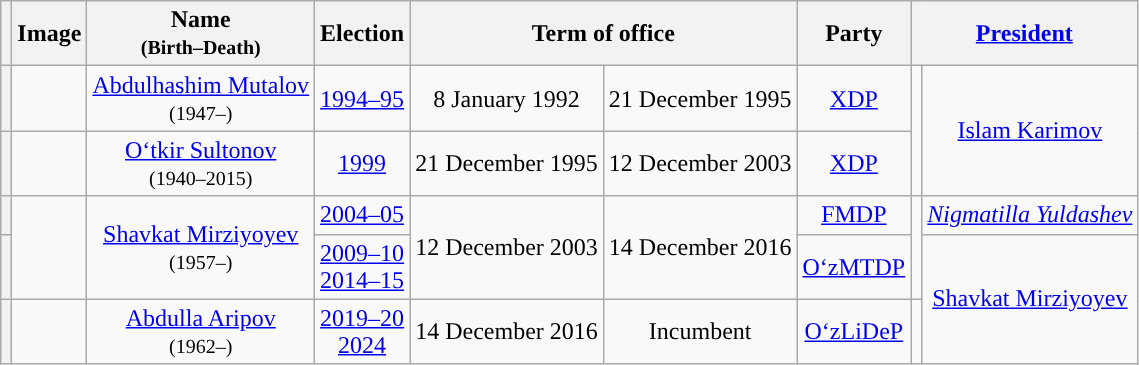<table class="wikitable" style="text-align:center">
<tr>
<th></th>
<th>Image</th>
<th>Name<br><small>(Birth–Death)</small></th>
<th><strong>Election</strong></th>
<th colspan="2">Term of office</th>
<th>Party</th>
<th colspan=2><a href='#'>President</a></th>
</tr>
<tr>
<th style="background:"></th>
<td></td>
<td><a href='#'>Abdulhashim Mutalov</a><br><small>(1947–)</small></td>
<td><a href='#'>1994–95</a></td>
<td>8 January 1992</td>
<td>21 December 1995</td>
<td><a href='#'>XDP</a></td>
<td rowspan="2" style="background:"></td>
<td rowspan="2"><a href='#'>Islam Karimov</a><br></td>
</tr>
<tr>
<th style="background:"></th>
<td></td>
<td><a href='#'>Oʻtkir Sultonov</a><br><small>(1940–2015)</small></td>
<td><a href='#'>1999</a></td>
<td>21 December 1995</td>
<td>12 December 2003</td>
<td><a href='#'>XDP</a></td>
</tr>
<tr>
<th style="background:"></th>
<td rowspan="2"></td>
<td rowspan="2"><a href='#'>Shavkat Mirziyoyev</a><br><small>(1957–)</small></td>
<td><a href='#'>2004–05</a></td>
<td rowspan="2">12 December 2003</td>
<td rowspan="2">14 December 2016</td>
<td><a href='#'>FMDP</a></td>
<td rowspan="2" style="background:"></td>
<td><em><a href='#'>Nigmatilla Yuldashev</a></em><br></td>
</tr>
<tr>
<th style="background:"></th>
<td><a href='#'>2009–10</a><br><a href='#'>2014–15</a></td>
<td><a href='#'>OʻzMTDP</a></td>
<td rowspan="2"><a href='#'>Shavkat Mirziyoyev</a><br></td>
</tr>
<tr>
<th style="background:"></th>
<td></td>
<td><a href='#'>Abdulla Aripov</a><br><small>(1962–)</small></td>
<td><a href='#'>2019–20</a><br><a href='#'>2024</a></td>
<td>14 December 2016</td>
<td>Incumbent</td>
<td><a href='#'>OʻzLiDeP</a></td>
<td style="background:"></td>
</tr>
</table>
